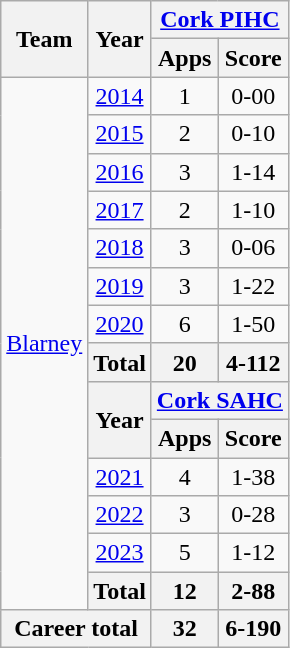<table class="wikitable" style="text-align:center">
<tr>
<th rowspan="2">Team</th>
<th rowspan="2">Year</th>
<th colspan="2"><a href='#'>Cork PIHC</a></th>
</tr>
<tr>
<th>Apps</th>
<th>Score</th>
</tr>
<tr>
<td rowspan="14"><a href='#'>Blarney</a></td>
<td><a href='#'>2014</a></td>
<td>1</td>
<td>0-00</td>
</tr>
<tr>
<td><a href='#'>2015</a></td>
<td>2</td>
<td>0-10</td>
</tr>
<tr>
<td><a href='#'>2016</a></td>
<td>3</td>
<td>1-14</td>
</tr>
<tr>
<td><a href='#'>2017</a></td>
<td>2</td>
<td>1-10</td>
</tr>
<tr>
<td><a href='#'>2018</a></td>
<td>3</td>
<td>0-06</td>
</tr>
<tr>
<td><a href='#'>2019</a></td>
<td>3</td>
<td>1-22</td>
</tr>
<tr>
<td><a href='#'>2020</a></td>
<td>6</td>
<td>1-50</td>
</tr>
<tr>
<th>Total</th>
<th>20</th>
<th>4-112</th>
</tr>
<tr>
<th rowspan=2>Year</th>
<th colspan=2><a href='#'>Cork SAHC</a></th>
</tr>
<tr>
<th>Apps</th>
<th>Score</th>
</tr>
<tr>
<td><a href='#'>2021</a></td>
<td>4</td>
<td>1-38</td>
</tr>
<tr>
<td><a href='#'>2022</a></td>
<td>3</td>
<td>0-28</td>
</tr>
<tr>
<td><a href='#'>2023</a></td>
<td>5</td>
<td>1-12</td>
</tr>
<tr>
<th>Total</th>
<th>12</th>
<th>2-88</th>
</tr>
<tr>
<th colspan="2">Career total</th>
<th>32</th>
<th>6-190</th>
</tr>
</table>
